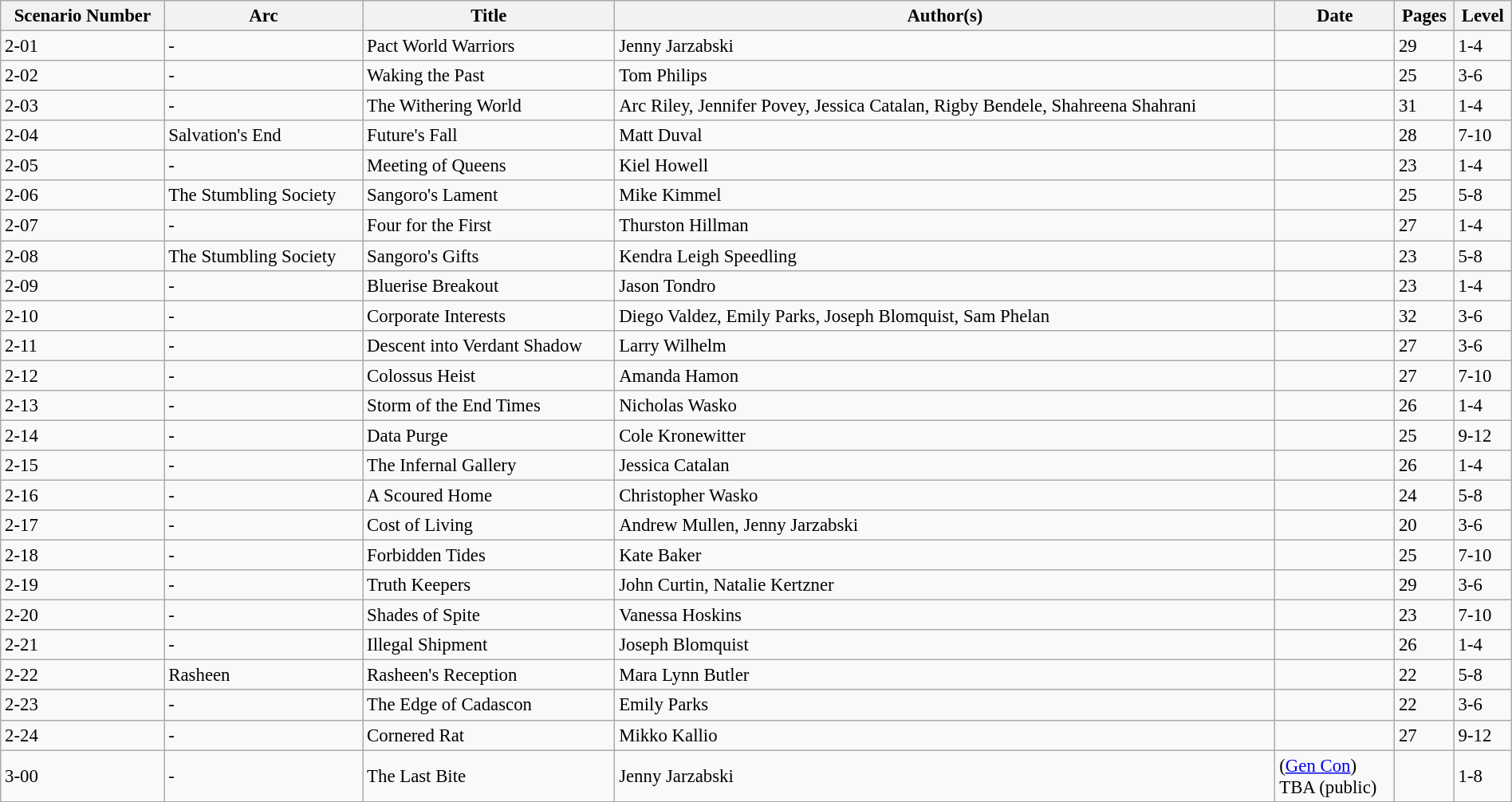<table class="wikitable sortable" style="width:100%; font-size:95%; border:1">
<tr>
<th>Scenario Number</th>
<th>Arc</th>
<th>Title</th>
<th>Author(s)</th>
<th>Date</th>
<th>Pages</th>
<th>Level</th>
</tr>
<tr>
<td>2-01</td>
<td>-</td>
<td>Pact World Warriors</td>
<td>Jenny Jarzabski</td>
<td></td>
<td>29</td>
<td>1-4</td>
</tr>
<tr>
<td>2-02</td>
<td>-</td>
<td>Waking the Past</td>
<td>Tom Philips</td>
<td></td>
<td>25</td>
<td>3-6</td>
</tr>
<tr>
<td>2-03</td>
<td>-</td>
<td>The Withering World</td>
<td>Arc Riley, Jennifer Povey, Jessica Catalan, Rigby Bendele, Shahreena Shahrani</td>
<td></td>
<td>31</td>
<td>1-4</td>
</tr>
<tr>
<td>2-04</td>
<td>Salvation's End</td>
<td>Future's Fall</td>
<td>Matt Duval</td>
<td></td>
<td>28</td>
<td>7-10</td>
</tr>
<tr>
<td>2-05</td>
<td>-</td>
<td>Meeting of Queens</td>
<td>Kiel Howell</td>
<td></td>
<td>23</td>
<td>1-4</td>
</tr>
<tr>
<td>2-06</td>
<td>The Stumbling Society</td>
<td>Sangoro's Lament</td>
<td>Mike Kimmel</td>
<td></td>
<td>25</td>
<td>5-8</td>
</tr>
<tr>
<td>2-07</td>
<td>-</td>
<td>Four for the First</td>
<td>Thurston Hillman</td>
<td></td>
<td>27</td>
<td>1-4</td>
</tr>
<tr>
<td>2-08</td>
<td>The Stumbling Society</td>
<td>Sangoro's Gifts</td>
<td>Kendra Leigh Speedling</td>
<td></td>
<td>23</td>
<td>5-8</td>
</tr>
<tr>
<td>2-09</td>
<td>-</td>
<td>Bluerise Breakout</td>
<td>Jason Tondro</td>
<td></td>
<td>23</td>
<td>1-4</td>
</tr>
<tr>
<td>2-10</td>
<td>-</td>
<td>Corporate Interests</td>
<td>Diego Valdez, Emily Parks, Joseph Blomquist, Sam Phelan</td>
<td></td>
<td>32</td>
<td>3-6</td>
</tr>
<tr>
<td>2-11</td>
<td>-</td>
<td>Descent into Verdant Shadow</td>
<td>Larry Wilhelm</td>
<td></td>
<td>27</td>
<td>3-6</td>
</tr>
<tr>
<td>2-12</td>
<td>-</td>
<td>Colossus Heist</td>
<td>Amanda Hamon</td>
<td></td>
<td>27</td>
<td>7-10</td>
</tr>
<tr>
<td>2-13</td>
<td>-</td>
<td>Storm of the End Times</td>
<td>Nicholas Wasko</td>
<td></td>
<td>26</td>
<td>1-4</td>
</tr>
<tr>
<td>2-14</td>
<td>-</td>
<td>Data Purge</td>
<td>Cole Kronewitter</td>
<td></td>
<td>25</td>
<td>9-12</td>
</tr>
<tr>
<td>2-15</td>
<td>-</td>
<td>The Infernal Gallery</td>
<td>Jessica Catalan</td>
<td></td>
<td>26</td>
<td>1-4</td>
</tr>
<tr>
<td>2-16</td>
<td>-</td>
<td>A Scoured Home</td>
<td>Christopher Wasko</td>
<td></td>
<td>24</td>
<td>5-8</td>
</tr>
<tr>
<td>2-17</td>
<td>-</td>
<td>Cost of Living</td>
<td>Andrew Mullen, Jenny Jarzabski</td>
<td></td>
<td>20</td>
<td>3-6</td>
</tr>
<tr>
<td>2-18</td>
<td>-</td>
<td>Forbidden Tides</td>
<td>Kate Baker</td>
<td></td>
<td>25</td>
<td>7-10</td>
</tr>
<tr>
<td>2-19</td>
<td>-</td>
<td>Truth Keepers</td>
<td>John Curtin, Natalie Kertzner</td>
<td></td>
<td>29</td>
<td>3-6</td>
</tr>
<tr>
<td>2-20</td>
<td>-</td>
<td>Shades of Spite</td>
<td>Vanessa Hoskins</td>
<td></td>
<td>23</td>
<td>7-10</td>
</tr>
<tr>
<td>2-21</td>
<td>-</td>
<td>Illegal Shipment</td>
<td>Joseph Blomquist</td>
<td></td>
<td>26</td>
<td>1-4</td>
</tr>
<tr>
<td>2-22</td>
<td>Rasheen</td>
<td>Rasheen's Reception</td>
<td>Mara Lynn Butler</td>
<td></td>
<td>22</td>
<td>5-8</td>
</tr>
<tr>
<td>2-23</td>
<td>-</td>
<td>The Edge of Cadascon</td>
<td>Emily Parks</td>
<td></td>
<td>22</td>
<td>3-6</td>
</tr>
<tr>
<td>2-24</td>
<td>-</td>
<td>Cornered Rat</td>
<td>Mikko Kallio</td>
<td></td>
<td>27</td>
<td>9-12</td>
</tr>
<tr>
<td>3-00</td>
<td>-</td>
<td>The Last Bite</td>
<td>Jenny Jarzabski</td>
<td> (<a href='#'>Gen Con</a>)<br>TBA (public)</td>
<td></td>
<td>1-8</td>
</tr>
</table>
